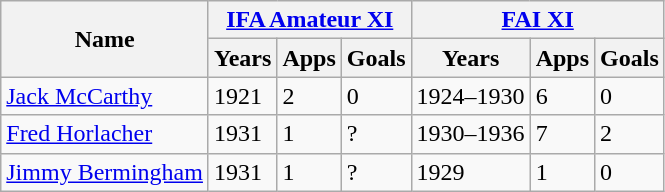<table class="wikitable">
<tr>
<th rowspan=2>Name</th>
<th colspan=3> <a href='#'>IFA Amateur XI</a></th>
<th colspan=3> <a href='#'>FAI XI</a></th>
</tr>
<tr>
<th>Years</th>
<th>Apps</th>
<th>Goals</th>
<th>Years</th>
<th>Apps</th>
<th>Goals</th>
</tr>
<tr>
<td><a href='#'>Jack McCarthy</a></td>
<td>1921</td>
<td>2</td>
<td>0</td>
<td>1924–1930</td>
<td>6</td>
<td>0</td>
</tr>
<tr>
<td><a href='#'>Fred Horlacher</a></td>
<td>1931</td>
<td>1</td>
<td>?</td>
<td>1930–1936</td>
<td>7</td>
<td>2</td>
</tr>
<tr>
<td><a href='#'>Jimmy Bermingham</a></td>
<td>1931</td>
<td>1</td>
<td>?</td>
<td>1929</td>
<td>1</td>
<td>0</td>
</tr>
</table>
